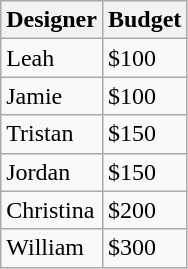<table class="wikitable">
<tr>
<th>Designer</th>
<th>Budget</th>
</tr>
<tr>
<td>Leah</td>
<td>$100</td>
</tr>
<tr>
<td>Jamie</td>
<td>$100</td>
</tr>
<tr>
<td>Tristan</td>
<td>$150</td>
</tr>
<tr>
<td>Jordan</td>
<td>$150</td>
</tr>
<tr>
<td>Christina</td>
<td>$200</td>
</tr>
<tr>
<td>William</td>
<td>$300</td>
</tr>
</table>
